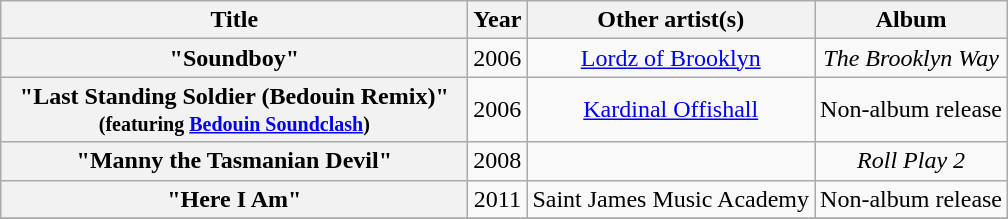<table class="wikitable plainrowheaders" style="text-align:center;">
<tr>
<th scope="col" style="width:19em;">Title</th>
<th scope="col">Year</th>
<th scope="col">Other artist(s)</th>
<th scope="col">Album</th>
</tr>
<tr>
<th scope="row">"Soundboy"</th>
<td>2006</td>
<td><a href='#'>Lordz of Brooklyn</a></td>
<td><em>The Brooklyn Way</em></td>
</tr>
<tr>
<th scope="row">"Last Standing Soldier (Bedouin Remix)" <br><small>(featuring <a href='#'>Bedouin Soundclash</a>)</small></th>
<td>2006</td>
<td><a href='#'>Kardinal Offishall</a></td>
<td>Non-album release</td>
</tr>
<tr>
<th scope="row">"Manny the Tasmanian Devil"</th>
<td>2008</td>
<td></td>
<td><em>Roll Play 2</em></td>
</tr>
<tr>
<th scope="row">"Here I Am"</th>
<td>2011</td>
<td>Saint James Music Academy</td>
<td>Non-album release</td>
</tr>
<tr>
</tr>
</table>
